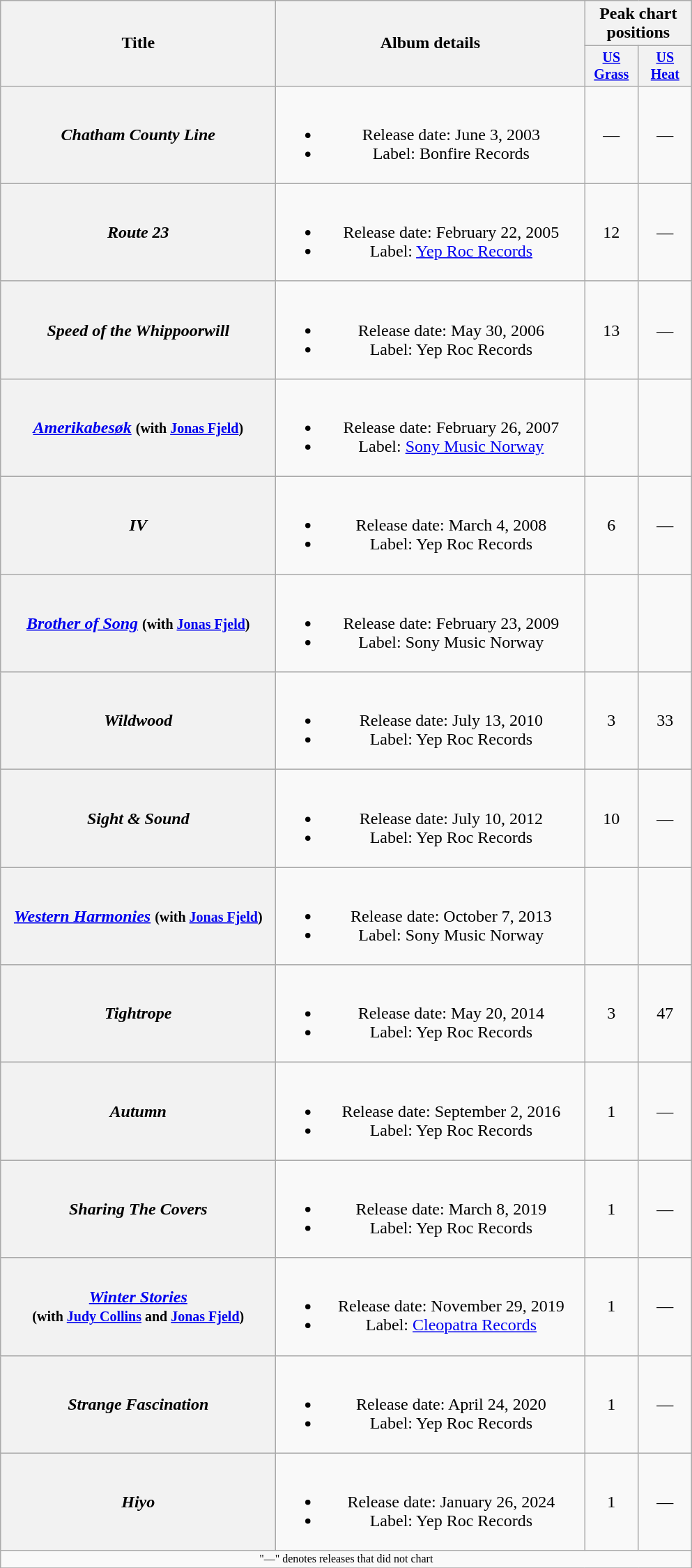<table class="wikitable plainrowheaders" style="text-align:center;">
<tr>
<th rowspan="2" style="width:16em;">Title</th>
<th rowspan="2" style="width:18em;">Album details</th>
<th colspan="2">Peak chart<br>positions</th>
</tr>
<tr style="font-size:smaller;">
<th width="45"><a href='#'>US Grass</a></th>
<th width="45"><a href='#'>US Heat</a></th>
</tr>
<tr>
<th scope="row"><em>Chatham County Line</em></th>
<td><br><ul><li>Release date: June 3, 2003</li><li>Label: Bonfire Records</li></ul></td>
<td align="center">—</td>
<td align="center">—</td>
</tr>
<tr>
<th scope="row"><em>Route 23</em></th>
<td><br><ul><li>Release date: February 22, 2005</li><li>Label: <a href='#'>Yep Roc Records</a></li></ul></td>
<td align="center">12</td>
<td align="center">—</td>
</tr>
<tr>
<th scope="row"><em>Speed of the Whippoorwill</em></th>
<td><br><ul><li>Release date: May 30, 2006</li><li>Label: Yep Roc Records</li></ul></td>
<td align="center">13</td>
<td align="center">—</td>
</tr>
<tr>
<th scope="row"><em><a href='#'>Amerikabesøk</a></em> <small>(with <a href='#'>Jonas Fjeld</a>)</small></th>
<td><br><ul><li>Release date: February 26, 2007</li><li>Label: <a href='#'>Sony Music Norway</a></li></ul></td>
<td align="center"></td>
<td align="center"></td>
</tr>
<tr>
<th scope="row"><em>IV</em></th>
<td><br><ul><li>Release date: March 4, 2008</li><li>Label: Yep Roc Records</li></ul></td>
<td align="center">6</td>
<td align="center">—</td>
</tr>
<tr>
<th scope="row"><em><a href='#'>Brother of Song</a></em> <small>(with <a href='#'>Jonas Fjeld</a>)</small></th>
<td><br><ul><li>Release date: February 23, 2009</li><li>Label: Sony Music Norway</li></ul></td>
<td align="center"></td>
<td align="center"></td>
</tr>
<tr>
<th scope="row"><em>Wildwood</em></th>
<td><br><ul><li>Release date: July 13, 2010</li><li>Label: Yep Roc Records</li></ul></td>
<td align="center">3</td>
<td align="center">33</td>
</tr>
<tr>
<th scope="row"><em>Sight & Sound</em></th>
<td><br><ul><li>Release date: July 10, 2012</li><li>Label: Yep Roc Records</li></ul></td>
<td align="center">10</td>
<td align="center">—</td>
</tr>
<tr>
<th scope="row"><em><a href='#'>Western Harmonies</a></em> <small>(with <a href='#'>Jonas Fjeld</a>)</small></th>
<td><br><ul><li>Release date: October 7, 2013</li><li>Label: Sony Music Norway</li></ul></td>
<td align="center"></td>
<td align="center"></td>
</tr>
<tr>
<th scope="row"><em>Tightrope</em></th>
<td><br><ul><li>Release date: May 20, 2014</li><li>Label: Yep Roc Records</li></ul></td>
<td align="center">3</td>
<td align="center">47</td>
</tr>
<tr>
<th scope="row"><em>Autumn</em></th>
<td><br><ul><li>Release date: September 2, 2016</li><li>Label: Yep Roc Records</li></ul></td>
<td align="center">1</td>
<td align="center">—</td>
</tr>
<tr>
<th scope="row"><em>Sharing The Covers</em></th>
<td><br><ul><li>Release date: March 8, 2019</li><li>Label: Yep Roc Records</li></ul></td>
<td align="center">1</td>
<td align="center">—</td>
</tr>
<tr>
<th scope="row"><em><a href='#'>Winter Stories</a></em> <br> <small>(with <a href='#'>Judy Collins</a> and <a href='#'>Jonas Fjeld</a>)</small></th>
<td><br><ul><li>Release date: November 29, 2019</li><li>Label: <a href='#'>Cleopatra Records</a></li></ul></td>
<td align="center">1</td>
<td align="center">—</td>
</tr>
<tr>
<th scope="row"><em>Strange Fascination</em></th>
<td><br><ul><li>Release date: April 24, 2020</li><li>Label: Yep Roc Records</li></ul></td>
<td align="center">1</td>
<td align="center">—</td>
</tr>
<tr>
<th scope="row"><em>Hiyo</em></th>
<td><br><ul><li>Release date: January 26, 2024</li><li>Label: Yep Roc Records</li></ul></td>
<td align="center">1</td>
<td align="center">—</td>
</tr>
<tr>
<td colspan="4" style="font-size:8pt">"—" denotes releases that did not chart</td>
</tr>
<tr>
</tr>
</table>
